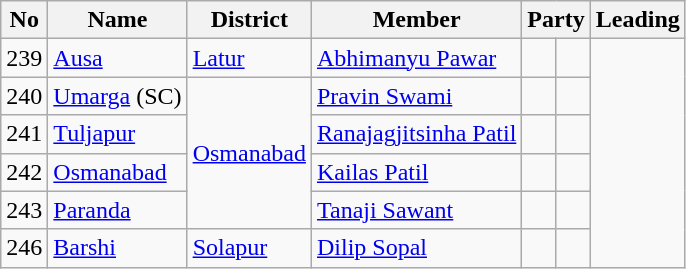<table class="wikitable">
<tr>
<th>No</th>
<th>Name</th>
<th>District</th>
<th>Member</th>
<th colspan="2">Party</th>
<th colspan=2>Leading<br></th>
</tr>
<tr>
<td>239</td>
<td><a href='#'>Ausa</a></td>
<td><a href='#'>Latur</a></td>
<td><a href='#'>Abhimanyu Pawar</a></td>
<td></td>
<td></td>
</tr>
<tr>
<td>240</td>
<td><a href='#'>Umarga</a> (SC)</td>
<td rowspan="4"><a href='#'>Osmanabad</a></td>
<td><a href='#'>Pravin Swami</a></td>
<td></td>
<td></td>
</tr>
<tr>
<td>241</td>
<td><a href='#'>Tuljapur</a></td>
<td><a href='#'>Ranajagjitsinha Patil</a></td>
<td></td>
<td></td>
</tr>
<tr>
<td>242</td>
<td><a href='#'>Osmanabad</a></td>
<td><a href='#'>Kailas Patil</a></td>
<td></td>
<td></td>
</tr>
<tr>
<td>243</td>
<td><a href='#'>Paranda</a></td>
<td><a href='#'>Tanaji Sawant</a></td>
<td></td>
<td></td>
</tr>
<tr>
<td>246</td>
<td><a href='#'>Barshi</a></td>
<td><a href='#'>Solapur</a></td>
<td><a href='#'>Dilip Sopal</a></td>
<td></td>
<td></td>
</tr>
</table>
